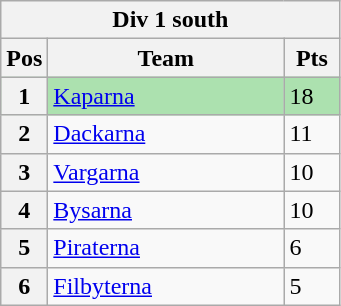<table class="wikitable">
<tr>
<th colspan="3">Div 1 south</th>
</tr>
<tr>
<th width=20>Pos</th>
<th width=150>Team</th>
<th width=30>Pts</th>
</tr>
<tr style="background:#ACE1AF;">
<th>1</th>
<td><a href='#'>Kaparna</a></td>
<td>18</td>
</tr>
<tr>
<th>2</th>
<td><a href='#'>Dackarna</a></td>
<td>11</td>
</tr>
<tr>
<th>3</th>
<td><a href='#'>Vargarna</a></td>
<td>10</td>
</tr>
<tr>
<th>4</th>
<td><a href='#'>Bysarna</a></td>
<td>10</td>
</tr>
<tr>
<th>5</th>
<td><a href='#'>Piraterna</a></td>
<td>6</td>
</tr>
<tr>
<th>6</th>
<td><a href='#'>Filbyterna</a></td>
<td>5</td>
</tr>
</table>
